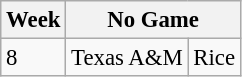<table class="wikitable" style="font-size:95%">
<tr>
<th>Week</th>
<th colspan="10">No Game</th>
</tr>
<tr>
<td>8</td>
<td>Texas A&M</td>
<td>Rice</td>
</tr>
</table>
